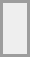<table align="center" border="0" cellpadding="4" cellspacing="4" style="border: 2px solid #9d9d9d;background-color:#eeeeee" valign="midlle">
<tr>
<td><br><div></div></td>
</tr>
</table>
